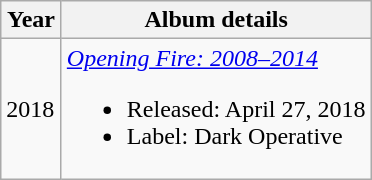<table class="wikitable">
<tr>
<th width=33>Year</th>
<th>Album details</th>
</tr>
<tr>
<td>2018</td>
<td><em><a href='#'>Opening Fire: 2008–2014</a></em><br><ul><li>Released: April 27, 2018</li><li>Label: Dark Operative</li></ul></td>
</tr>
</table>
